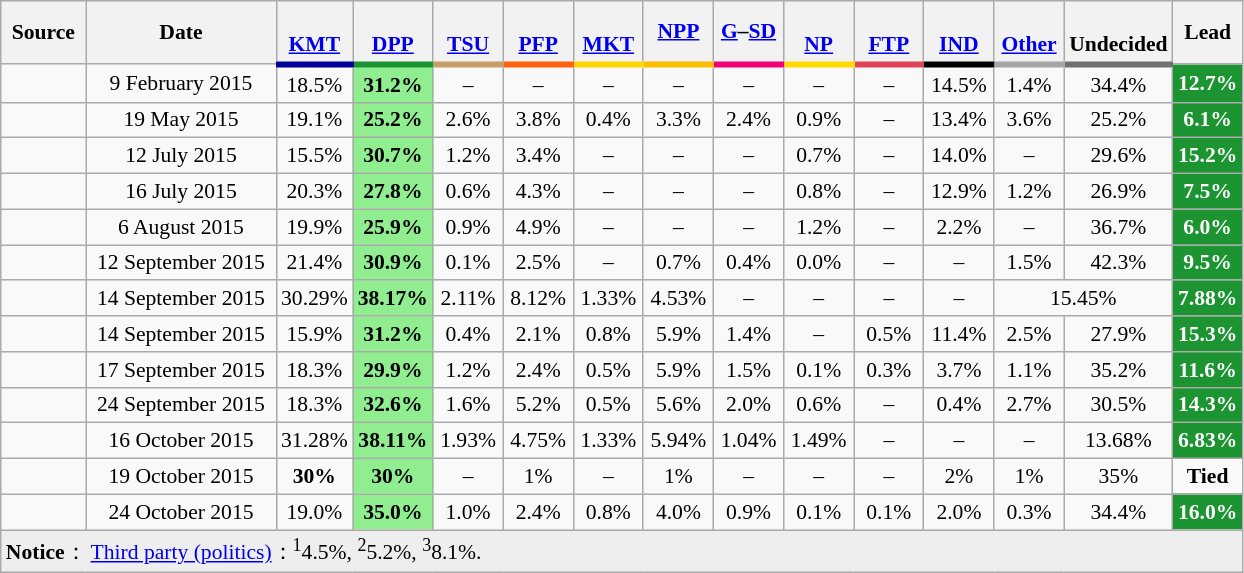<table class="wikitable collapsible" style="text-align:center; font-size:90%; ">
<tr>
<th style="width:50px;">Source</th>
<th style="width:120px;">Date</th>
<th style="width:40px; border-bottom:4px solid #000099;"><br><a href='#'>KMT</a></th>
<th style="width:40px; border-bottom:4px solid #1B9431;"><br><a href='#'>DPP</a></th>
<th style="width:40px; border-bottom:4px solid #C69E6A;"><br><a href='#'>TSU</a></th>
<th style="width:40px; border-bottom:4px solid #FF6310;"><br><a href='#'>PFP</a></th>
<th style="width:40px; border-bottom:4px solid #FFD700;"><br><a href='#'>MKT</a></th>
<th style="width:40px; border-bottom:4px solid #FBBE01;"><a href='#'>NPP</a></th>
<th style="width:40px; border-bottom:4px solid #F00078;"><a href='#'>G</a>–<a href='#'>SD</a></th>
<th style="width:40px; border-bottom:4px solid #FFDB00;"><br><a href='#'>NP</a></th>
<th style="width:40px; border-bottom:4px solid #DF4356;"><br><a href='#'>FTP</a></th>
<th style="width:40px; border-bottom:4px solid #000000;"><br><a href='#'>IND</a></th>
<th style="width:40px; border-bottom:4px solid #A6A6A6;"><br><a href='#'>Other</a></th>
<th style="width:40px; border-bottom:4px solid #707070;"><br>Undecided</th>
<th style="width:40px;">Lead</th>
</tr>
<tr>
<td> </td>
<td>9 February 2015</td>
<td>18.5%</td>
<td style="background-color:#90ED90;"><strong>31.2%</strong></td>
<td>–</td>
<td>–</td>
<td>–</td>
<td>–</td>
<td>–</td>
<td>–</td>
<td>–</td>
<td>14.5%</td>
<td>1.4%</td>
<td>34.4%</td>
<td style="background:#1B9431; color:white"><strong>12.7%</strong></td>
</tr>
<tr>
<td> </td>
<td>19 May 2015</td>
<td>19.1%</td>
<td style="background-color:#90ED90; "><strong>25.2%</strong></td>
<td>2.6%</td>
<td>3.8%</td>
<td>0.4%</td>
<td>3.3%</td>
<td>2.4%</td>
<td>0.9%</td>
<td>–</td>
<td>13.4%</td>
<td>3.6%</td>
<td>25.2%</td>
<td style="background:#1B9431; color:white"><strong>6.1%</strong></td>
</tr>
<tr>
<td></td>
<td>12 July 2015</td>
<td>15.5%</td>
<td style="background-color:#90ED90;"><strong>30.7%</strong></td>
<td>1.2%</td>
<td>3.4%</td>
<td>–</td>
<td>–</td>
<td>–</td>
<td>0.7%</td>
<td>–</td>
<td>14.0%</td>
<td>–</td>
<td>29.6%</td>
<td style="background:#1B9431; color:white"><strong>15.2%</strong></td>
</tr>
<tr>
<td>  </td>
<td>16 July 2015</td>
<td>20.3%</td>
<td style="background-color:#90ED90;"><strong>27.8%</strong></td>
<td>0.6%</td>
<td>4.3%</td>
<td>–</td>
<td>–</td>
<td>–</td>
<td>0.8%</td>
<td>–</td>
<td>12.9%</td>
<td>1.2%</td>
<td>26.9%</td>
<td style="background:#1B9431; color:white"><strong>7.5%</strong></td>
</tr>
<tr>
<td></td>
<td>6 August 2015</td>
<td>19.9%</td>
<td style="background-color:#90ED90;"><strong>25.9%</strong></td>
<td>0.9%</td>
<td>4.9%</td>
<td>–</td>
<td>–</td>
<td>–</td>
<td>1.2%</td>
<td>–</td>
<td>2.2%</td>
<td>–</td>
<td>36.7%</td>
<td style="background:#1B9431; color:white"><strong>6.0%</strong></td>
</tr>
<tr>
<td></td>
<td>12 September 2015</td>
<td>21.4%</td>
<td style="background-color:#90ED90;"><strong>30.9%</strong></td>
<td>0.1%</td>
<td>2.5%</td>
<td>–</td>
<td>0.7%</td>
<td>0.4%</td>
<td>0.0%</td>
<td>–</td>
<td>–</td>
<td>1.5%</td>
<td>42.3%</td>
<td style="background:#1B9431; color:white"><strong>9.5%</strong></td>
</tr>
<tr>
<td></td>
<td>14 September 2015</td>
<td>30.29%</td>
<td style="background-color:#90ED90;"><strong>38.17%</strong></td>
<td>2.11%</td>
<td>8.12%</td>
<td>1.33%</td>
<td>4.53%</td>
<td>–</td>
<td>–</td>
<td>–</td>
<td>–</td>
<td colspan="2">15.45%</td>
<td style="background:#1B9431; color:white"><strong>7.88%</strong></td>
</tr>
<tr>
<td></td>
<td>14 September 2015</td>
<td>15.9%</td>
<td style="background-color:#90ED90;"><strong>31.2%</strong></td>
<td>0.4%</td>
<td>2.1%</td>
<td>0.8%</td>
<td>5.9%</td>
<td>1.4%</td>
<td>–</td>
<td>0.5%</td>
<td>11.4%</td>
<td>2.5%</td>
<td>27.9%</td>
<td style="background:#1B9431; color:white"><strong>15.3%</strong></td>
</tr>
<tr>
<td> </td>
<td>17 September 2015</td>
<td>18.3%</td>
<td style="background-color:#90ED90;"><strong>29.9%</strong></td>
<td>1.2%</td>
<td>2.4%</td>
<td>0.5%</td>
<td>5.9%</td>
<td>1.5%</td>
<td>0.1%</td>
<td>0.3%</td>
<td>3.7%</td>
<td>1.1%</td>
<td>35.2%</td>
<td style="background:#1B9431; color:white"><strong>11.6%</strong></td>
</tr>
<tr>
<td></td>
<td>24 September 2015</td>
<td>18.3%</td>
<td style="background-color:#90ED90;"><strong>32.6%</strong></td>
<td>1.6%</td>
<td>5.2%</td>
<td>0.5%</td>
<td>5.6%</td>
<td>2.0%</td>
<td>0.6%</td>
<td>–</td>
<td>0.4%</td>
<td>2.7%</td>
<td>30.5%</td>
<td style="background:#1B9431; color:white"><strong>14.3%</strong></td>
</tr>
<tr>
<td></td>
<td>16 October 2015</td>
<td>31.28%</td>
<td style="background-color:#90ED90;"><strong>38.11%</strong></td>
<td>1.93%</td>
<td>4.75%</td>
<td>1.33%</td>
<td>5.94%</td>
<td>1.04%</td>
<td>1.49%</td>
<td>–</td>
<td>–</td>
<td>–</td>
<td>13.68%</td>
<td style="background:#1B9431; color:white"><strong>6.83%</strong></td>
</tr>
<tr>
<td> </td>
<td>19 October 2015</td>
<td "background-color:#87CEEA;"><strong>30%</strong></td>
<td style="background-color:#90ED90;"><strong>30%</strong></td>
<td>–</td>
<td>1%</td>
<td>–</td>
<td>1%</td>
<td>–</td>
<td>–</td>
<td>–</td>
<td>2%</td>
<td>1%</td>
<td>35%</td>
<td><strong>Tied</strong></td>
</tr>
<tr>
<td></td>
<td>24 October 2015</td>
<td>19.0%</td>
<td style="background-color:#90ED90; "><strong>35.0%</strong></td>
<td>1.0%</td>
<td>2.4%</td>
<td>0.8%</td>
<td>4.0%</td>
<td>0.9%</td>
<td>0.1%</td>
<td>0.1%</td>
<td>2.0%</td>
<td>0.3%</td>
<td>34.4%</td>
<td style="background:#1B9431; color:white"><strong>16.0%</strong></td>
</tr>
<tr>
<td align="left" colspan="15" style="background-color:#EEEEEE;"><strong>Notice</strong>： <a href='#'>Third party (politics)</a>：<sup>1</sup>4.5%, <sup>2</sup>5.2%, <sup>3</sup>8.1%.</td>
</tr>
</table>
